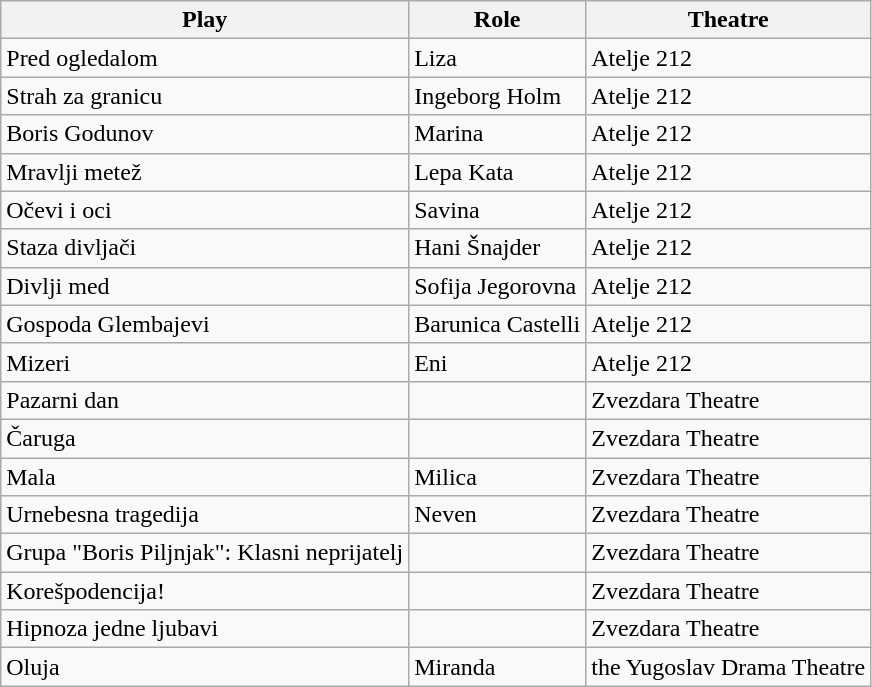<table class="wikitable">
<tr>
<th>Play</th>
<th>Role</th>
<th>Theatre</th>
</tr>
<tr>
<td>Pred ogledalom</td>
<td>Liza</td>
<td>Atelje 212</td>
</tr>
<tr>
<td>Strah za granicu</td>
<td>Ingeborg Holm</td>
<td>Atelje 212</td>
</tr>
<tr>
<td>Boris Godunov</td>
<td>Marina</td>
<td>Atelje 212</td>
</tr>
<tr>
<td>Mravlji metež</td>
<td>Lepa Kata</td>
<td>Atelje 212</td>
</tr>
<tr>
<td>Očevi i oci</td>
<td>Savina</td>
<td>Atelje 212</td>
</tr>
<tr>
<td>Staza divljači</td>
<td>Hani Šnajder</td>
<td>Atelje 212</td>
</tr>
<tr>
<td>Divlji med</td>
<td>Sofija Jegorovna</td>
<td>Atelje 212</td>
</tr>
<tr>
<td>Gospoda Glembajevi</td>
<td>Barunica Castelli</td>
<td>Atelje 212</td>
</tr>
<tr>
<td>Mizeri</td>
<td>Eni</td>
<td>Atelje 212</td>
</tr>
<tr>
<td>Pazarni dan</td>
<td></td>
<td>Zvezdara Theatre</td>
</tr>
<tr>
<td>Čaruga</td>
<td></td>
<td>Zvezdara Theatre</td>
</tr>
<tr>
<td>Mala</td>
<td>Milica</td>
<td>Zvezdara Theatre</td>
</tr>
<tr>
<td>Urnebesna tragedija</td>
<td>Neven</td>
<td>Zvezdara Theatre</td>
</tr>
<tr>
<td>Grupa "Boris Piljnjak": Klasni neprijatelj</td>
<td></td>
<td>Zvezdara Theatre</td>
</tr>
<tr>
<td>Korešpodencija!</td>
<td></td>
<td>Zvezdara Theatre</td>
</tr>
<tr>
<td>Hipnoza jedne ljubavi</td>
<td></td>
<td>Zvezdara Theatre</td>
</tr>
<tr>
<td>Oluja</td>
<td>Miranda</td>
<td>the Yugoslav Drama Theatre</td>
</tr>
</table>
